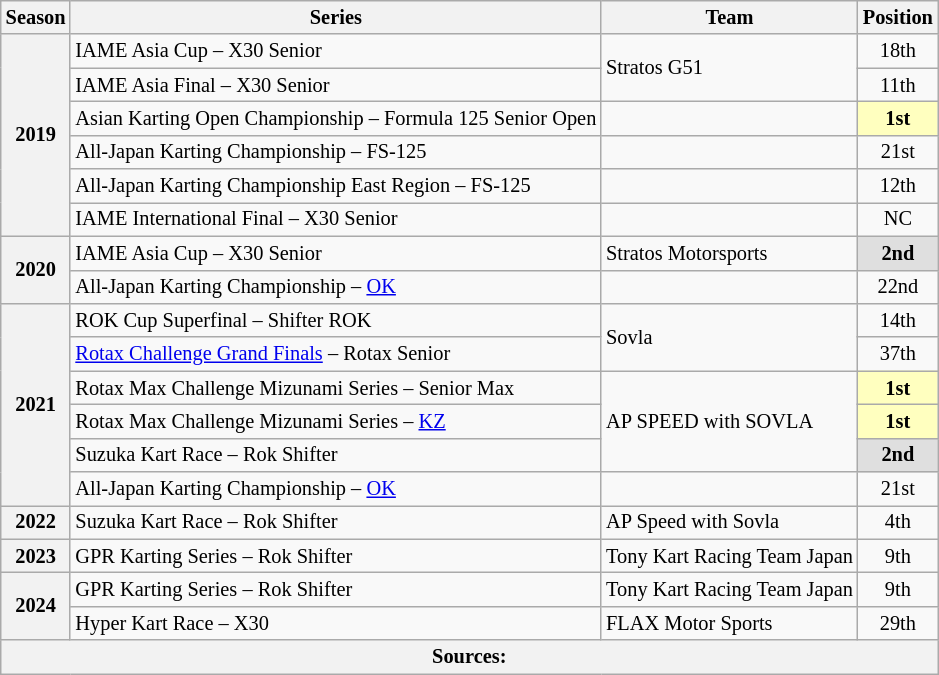<table class="wikitable" style="font-size: 85%; text-align:center">
<tr>
<th>Season</th>
<th>Series</th>
<th>Team</th>
<th>Position</th>
</tr>
<tr>
<th rowspan="6">2019</th>
<td align="left">IAME Asia Cup – X30 Senior</td>
<td align="left" rowspan="2">Stratos G51</td>
<td style="background:#;">18th</td>
</tr>
<tr>
<td align="left">IAME Asia Final – X30 Senior</td>
<td style="background:#;">11th</td>
</tr>
<tr>
<td align="left">Asian Karting Open Championship – Formula 125 Senior Open</td>
<td align="left"></td>
<td style="background:#FFFFBF;"><strong>1st</strong></td>
</tr>
<tr>
<td align="left">All-Japan Karting Championship – FS-125</td>
<td align="left"></td>
<td style="background:#;">21st</td>
</tr>
<tr>
<td align="left">All-Japan Karting Championship East Region – FS-125</td>
<td align="left"></td>
<td style="background:#;">12th</td>
</tr>
<tr>
<td align="left">IAME International Final – X30 Senior</td>
<td align="left"></td>
<td style="background:#;">NC</td>
</tr>
<tr>
<th rowspan="2">2020</th>
<td align="left">IAME Asia Cup – X30 Senior</td>
<td align="left">Stratos Motorsports</td>
<td style="background:#dfdfdf;"><strong>2nd</strong></td>
</tr>
<tr>
<td align="left">All-Japan Karting Championship – <a href='#'>OK</a></td>
<td align="left"></td>
<td style="background:#;">22nd</td>
</tr>
<tr>
<th rowspan="6">2021</th>
<td align="left">ROK Cup Superfinal – Shifter ROK</td>
<td align="left" rowspan="2">Sovla</td>
<td style="background:#;">14th</td>
</tr>
<tr>
<td align="left"><a href='#'>Rotax Challenge Grand Finals</a> – Rotax Senior</td>
<td style="background:#;">37th</td>
</tr>
<tr>
<td align="left">Rotax Max Challenge Mizunami Series – Senior Max</td>
<td align="left" rowspan="3">AP SPEED with SOVLA</td>
<td style="background:#FFFFBF;"><strong>1st</strong></td>
</tr>
<tr>
<td align="left">Rotax Max Challenge Mizunami Series – <a href='#'>KZ</a></td>
<td style="background:#FFFFBF;"><strong>1st</strong></td>
</tr>
<tr>
<td align="left">Suzuka Kart Race – Rok Shifter</td>
<td style="background:#dfdfdf;"><strong>2nd</strong></td>
</tr>
<tr>
<td align="left">All-Japan Karting Championship – <a href='#'>OK</a></td>
<td align="left"></td>
<td style="background:#;">21st</td>
</tr>
<tr>
<th>2022</th>
<td align="left">Suzuka Kart Race – Rok Shifter</td>
<td align="left">AP Speed with Sovla</td>
<td style="background:#;">4th</td>
</tr>
<tr>
<th>2023</th>
<td align="left">GPR Karting Series – Rok Shifter</td>
<td align="left">Tony Kart Racing Team Japan</td>
<td style="background:#;">9th</td>
</tr>
<tr>
<th rowspan="2">2024</th>
<td align="left">GPR Karting Series – Rok Shifter</td>
<td align="left">Tony Kart Racing Team Japan</td>
<td style="background:#;">9th</td>
</tr>
<tr>
<td align="left">Hyper Kart Race – X30</td>
<td align="left">FLAX Motor Sports</td>
<td style="background:#;">29th</td>
</tr>
<tr>
<th colspan="4">Sources:</th>
</tr>
</table>
